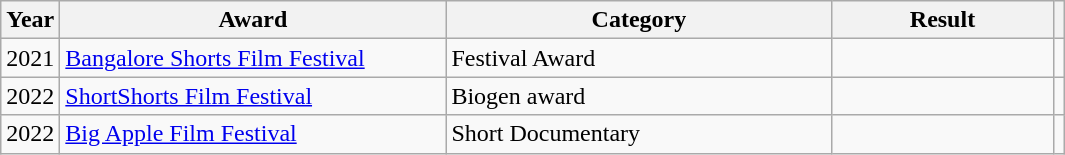<table class="wikitable plainrowheaders sortable">
<tr>
<th scope="col" style="text-align: center; width: 20px;">Year</th>
<th scope="col" style="width: 250px;">Award</th>
<th scope="col" style="width: 250px;">Category</th>
<th scope="col" style="width: 140px;">Result</th>
<th scope="col" style="text-align: center;"></th>
</tr>
<tr>
<td rowspan="1">2021</td>
<td><a href='#'>Bangalore Shorts Film Festival</a></td>
<td>Festival Award</td>
<td></td>
<td></td>
</tr>
<tr>
<td rowspan="1">2022</td>
<td><a href='#'>ShortShorts Film Festival</a></td>
<td>Biogen award</td>
<td></td>
<td></td>
</tr>
<tr>
<td rowspan="1">2022</td>
<td><a href='#'>Big Apple Film Festival</a></td>
<td>Short Documentary</td>
<td></td>
<td></td>
</tr>
</table>
